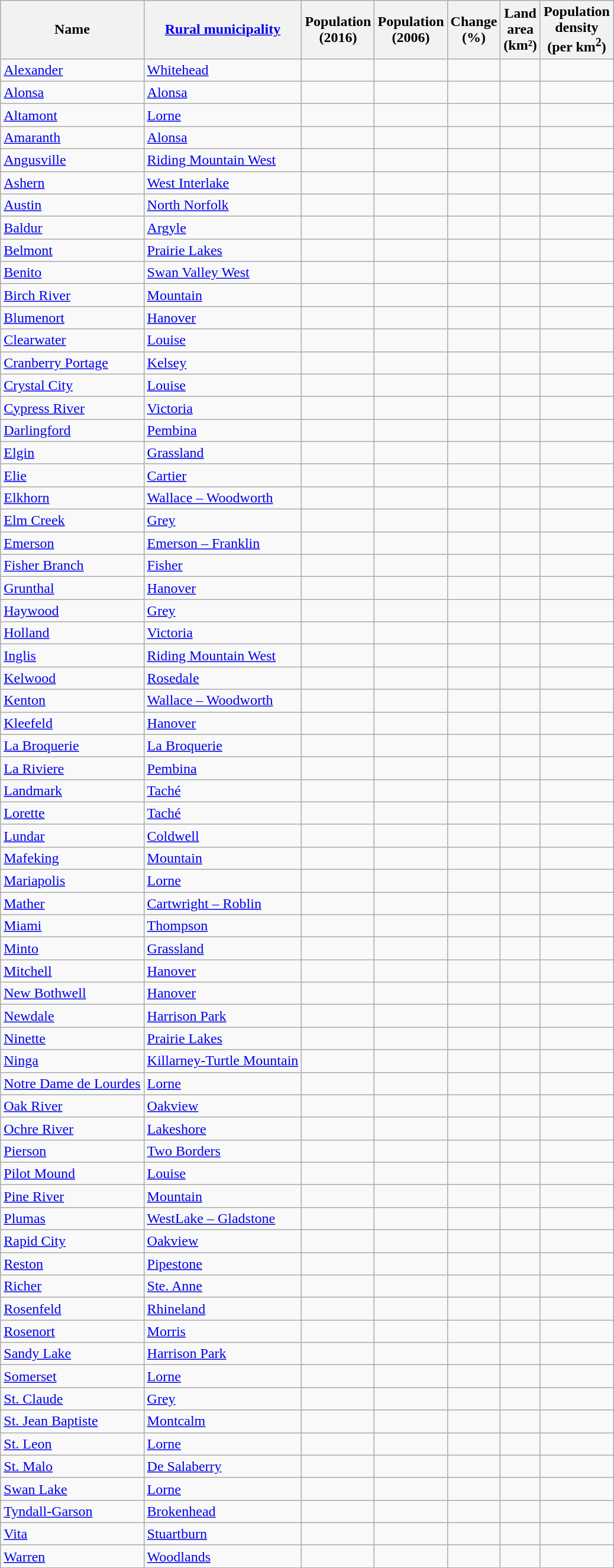<table class="wikitable sortable">
<tr>
<th scope="col">Name</th>
<th scope="col"><a href='#'>Rural municipality</a></th>
<th scope="col">Population<br>(2016)</th>
<th scope="col">Population<br>(2006)</th>
<th scope="col">Change<br>(%)</th>
<th scope="col">Land<br>area<br>(km²)</th>
<th scope="col">Population<br>density<br>(per km<sup>2</sup>)</th>
</tr>
<tr>
<td scope="row"><a href='#'>Alexander</a></td>
<td><a href='#'>Whitehead</a></td>
<td align=center></td>
<td align=center></td>
<td align=center></td>
<td align=center></td>
<td align=center></td>
</tr>
<tr>
<td scope="row"><a href='#'>Alonsa</a></td>
<td><a href='#'>Alonsa</a></td>
<td align=center></td>
<td align=center></td>
<td align=center></td>
<td align=center></td>
<td align=center></td>
</tr>
<tr>
<td scope="row"><a href='#'>Altamont</a></td>
<td><a href='#'>Lorne</a></td>
<td align=center></td>
<td align=center></td>
<td align=center></td>
<td align=center></td>
<td align=center></td>
</tr>
<tr>
<td scope="row"><a href='#'>Amaranth</a></td>
<td><a href='#'>Alonsa</a></td>
<td align=center></td>
<td align=center></td>
<td align=center></td>
<td align=center></td>
<td align=center></td>
</tr>
<tr>
<td scope="row"><a href='#'>Angusville</a></td>
<td><a href='#'>Riding Mountain West</a></td>
<td align=center></td>
<td align=center></td>
<td align=center></td>
<td align=center></td>
<td align=center></td>
</tr>
<tr>
<td scope="row"><a href='#'>Ashern</a></td>
<td><a href='#'>West Interlake</a></td>
<td align=center></td>
<td align=center></td>
<td align=center></td>
<td align=center></td>
<td align=center></td>
</tr>
<tr>
<td scope="row"><a href='#'>Austin</a></td>
<td><a href='#'>North Norfolk</a></td>
<td align=center></td>
<td align=center></td>
<td align=center></td>
<td align=center></td>
<td align=center></td>
</tr>
<tr>
<td scope="row"><a href='#'>Baldur</a></td>
<td><a href='#'>Argyle</a></td>
<td align=center></td>
<td align=center></td>
<td align=center></td>
<td align=center></td>
<td align=center></td>
</tr>
<tr>
<td scope="row"><a href='#'>Belmont</a></td>
<td><a href='#'>Prairie Lakes</a></td>
<td align=center></td>
<td align=center></td>
<td align=center></td>
<td align=center></td>
<td align=center></td>
</tr>
<tr>
<td scope="row"><a href='#'>Benito</a></td>
<td><a href='#'>Swan Valley West</a></td>
<td align=center></td>
<td align=center></td>
<td align=center></td>
<td align=center></td>
<td align=center></td>
</tr>
<tr>
<td scope="row"><a href='#'>Birch River</a></td>
<td><a href='#'>Mountain</a></td>
<td align=center></td>
<td align=center></td>
<td align=center></td>
<td align=center></td>
<td align=center></td>
</tr>
<tr>
<td scope="row"><a href='#'>Blumenort</a></td>
<td><a href='#'>Hanover</a></td>
<td align=center></td>
<td align=center></td>
<td align=center></td>
<td align=center></td>
<td align=center></td>
</tr>
<tr>
<td scope="row"><a href='#'>Clearwater</a></td>
<td><a href='#'>Louise</a></td>
<td align=center></td>
<td align=center></td>
<td align=center></td>
<td align=center></td>
<td align=center></td>
</tr>
<tr>
<td scope="row"><a href='#'>Cranberry Portage</a></td>
<td><a href='#'>Kelsey</a></td>
<td align=center></td>
<td align=center></td>
<td align=center></td>
<td align=center></td>
<td align=center></td>
</tr>
<tr>
<td scope="row"><a href='#'>Crystal City</a></td>
<td><a href='#'>Louise</a></td>
<td align=center></td>
<td align=center></td>
<td align=center></td>
<td align=center></td>
<td align=center></td>
</tr>
<tr>
<td scope="row"><a href='#'>Cypress River</a></td>
<td><a href='#'>Victoria</a></td>
<td align=center></td>
<td align=center></td>
<td align=center></td>
<td align=center></td>
<td align=center></td>
</tr>
<tr>
<td scope="row"><a href='#'>Darlingford</a></td>
<td><a href='#'>Pembina</a></td>
<td align=center></td>
<td align=center></td>
<td align=center></td>
<td align=center></td>
<td align=center></td>
</tr>
<tr>
<td scope="row"><a href='#'>Elgin</a></td>
<td><a href='#'>Grassland</a></td>
<td align=center></td>
<td align=center></td>
<td align=center></td>
<td align=center></td>
<td align=center></td>
</tr>
<tr>
<td scope="row"><a href='#'>Elie</a></td>
<td><a href='#'>Cartier</a></td>
<td align=center></td>
<td align=center></td>
<td align=center></td>
<td align=center></td>
<td align=center></td>
</tr>
<tr>
<td scope="row"><a href='#'>Elkhorn</a></td>
<td><a href='#'>Wallace – Woodworth</a></td>
<td align=center></td>
<td align=center></td>
<td align=center></td>
<td align=center></td>
<td align=center></td>
</tr>
<tr>
<td scope="row"><a href='#'>Elm Creek</a></td>
<td><a href='#'>Grey</a></td>
<td align=center></td>
<td align=center></td>
<td align=center></td>
<td align=center></td>
<td align=center></td>
</tr>
<tr>
<td scope="row"><a href='#'>Emerson</a></td>
<td><a href='#'>Emerson – Franklin</a></td>
<td align=center></td>
<td align=center></td>
<td align=center></td>
<td align=center></td>
<td align=center></td>
</tr>
<tr>
<td scope="row"><a href='#'>Fisher Branch</a></td>
<td><a href='#'>Fisher</a></td>
<td align=center></td>
<td align=center></td>
<td align=center></td>
<td align=center></td>
<td align=center></td>
</tr>
<tr>
<td scope="row"><a href='#'>Grunthal</a></td>
<td><a href='#'>Hanover</a></td>
<td align=center></td>
<td align=center></td>
<td align=center></td>
<td align=center></td>
<td align=center></td>
</tr>
<tr>
<td scope="row"><a href='#'>Haywood</a></td>
<td><a href='#'>Grey</a></td>
<td align=center></td>
<td align=center></td>
<td align=center></td>
<td align=center></td>
<td align=center></td>
</tr>
<tr>
<td scope="row"><a href='#'>Holland</a></td>
<td><a href='#'>Victoria</a></td>
<td align=center></td>
<td align=center></td>
<td align=center></td>
<td align=center></td>
<td align=center></td>
</tr>
<tr>
<td scope="row"><a href='#'>Inglis</a></td>
<td><a href='#'>Riding Mountain West</a></td>
<td align=center></td>
<td align=center></td>
<td align=center></td>
<td align=center></td>
<td align=center></td>
</tr>
<tr>
<td scope="row"><a href='#'>Kelwood</a></td>
<td><a href='#'>Rosedale</a></td>
<td align=center></td>
<td align=center></td>
<td align=center></td>
<td align=center></td>
<td align=center></td>
</tr>
<tr>
<td scope="row"><a href='#'>Kenton</a></td>
<td><a href='#'>Wallace – Woodworth</a></td>
<td align=center></td>
<td align=center></td>
<td align=center></td>
<td align=center></td>
<td align=center></td>
</tr>
<tr>
<td scope="row"><a href='#'>Kleefeld</a></td>
<td><a href='#'>Hanover</a></td>
<td align=center></td>
<td align=center></td>
<td align=center></td>
<td align=center></td>
<td align=center></td>
</tr>
<tr>
<td scope="row"><a href='#'>La Broquerie</a></td>
<td><a href='#'>La Broquerie</a></td>
<td align=center></td>
<td align=center></td>
<td align=center></td>
<td align=center></td>
<td align=center></td>
</tr>
<tr>
<td scope="row"><a href='#'>La Riviere</a></td>
<td><a href='#'>Pembina</a></td>
<td align=center></td>
<td align=center></td>
<td align=center></td>
<td align=center></td>
<td align=center></td>
</tr>
<tr>
<td scope="row"><a href='#'>Landmark</a></td>
<td><a href='#'>Taché</a></td>
<td align=center></td>
<td align=center></td>
<td align=center></td>
<td align=center></td>
<td align=center></td>
</tr>
<tr>
<td scope="row"><a href='#'>Lorette</a></td>
<td><a href='#'>Taché</a></td>
<td align=center></td>
<td align=center></td>
<td align=center></td>
<td align=center></td>
<td align=center></td>
</tr>
<tr>
<td scope="row"><a href='#'>Lundar</a></td>
<td><a href='#'>Coldwell</a></td>
<td align=center></td>
<td align=center></td>
<td align=center></td>
<td align=center></td>
<td align=center></td>
</tr>
<tr>
<td scope="row"><a href='#'>Mafeking</a></td>
<td><a href='#'>Mountain</a></td>
<td align=center></td>
<td align=center></td>
<td align=center></td>
<td align=center></td>
<td align=center></td>
</tr>
<tr>
<td scope="row"><a href='#'>Mariapolis</a></td>
<td><a href='#'>Lorne</a></td>
<td align=center></td>
<td align=center></td>
<td align=center></td>
<td align=center></td>
<td align=center></td>
</tr>
<tr>
<td scope="row"><a href='#'>Mather</a></td>
<td><a href='#'>Cartwright – Roblin</a></td>
<td align=center></td>
<td align=center></td>
<td align=center></td>
<td align=center></td>
<td align=center></td>
</tr>
<tr>
<td scope="row"><a href='#'>Miami</a></td>
<td><a href='#'>Thompson</a></td>
<td align=center></td>
<td align=center></td>
<td align=center></td>
<td align=center></td>
<td align=center></td>
</tr>
<tr>
<td scope="row"><a href='#'>Minto</a></td>
<td><a href='#'>Grassland</a></td>
<td align=center></td>
<td align=center></td>
<td align=center></td>
<td align=center></td>
<td align=center></td>
</tr>
<tr>
<td scope="row"><a href='#'>Mitchell</a></td>
<td><a href='#'>Hanover</a></td>
<td align=center></td>
<td align=center></td>
<td align=center></td>
<td align=center></td>
<td align=center></td>
</tr>
<tr>
<td scope="row"><a href='#'>New Bothwell</a></td>
<td><a href='#'>Hanover</a></td>
<td align=center></td>
<td align=center></td>
<td align=center></td>
<td align=center></td>
<td align=center></td>
</tr>
<tr>
<td scope="row"><a href='#'>Newdale</a></td>
<td><a href='#'>Harrison Park</a></td>
<td align=center></td>
<td align=center></td>
<td align=center></td>
<td align=center></td>
<td align=center></td>
</tr>
<tr>
<td scope="row"><a href='#'>Ninette</a></td>
<td><a href='#'>Prairie Lakes</a></td>
<td align=center></td>
<td align=center></td>
<td align=center></td>
<td align=center></td>
<td align=center></td>
</tr>
<tr>
<td scope="row"><a href='#'>Ninga</a></td>
<td><a href='#'>Killarney-Turtle Mountain</a></td>
<td align=center></td>
<td align=center></td>
<td align=center></td>
<td align=center></td>
<td align=center></td>
</tr>
<tr>
<td scope="row"><a href='#'>Notre Dame de Lourdes</a></td>
<td><a href='#'>Lorne</a></td>
<td align=center></td>
<td align=center></td>
<td align=center></td>
<td align=center></td>
<td align=center></td>
</tr>
<tr>
<td scope="row"><a href='#'>Oak River</a></td>
<td><a href='#'>Oakview</a></td>
<td align=center></td>
<td align=center></td>
<td align=center></td>
<td align=center></td>
<td align=center></td>
</tr>
<tr>
<td scope="row"><a href='#'>Ochre River</a></td>
<td><a href='#'>Lakeshore</a></td>
<td align=center></td>
<td align=center></td>
<td align=center></td>
<td align=center></td>
<td align=center></td>
</tr>
<tr>
<td scope="row"><a href='#'>Pierson</a></td>
<td><a href='#'>Two Borders</a></td>
<td align=center></td>
<td align=center></td>
<td align=center></td>
<td align=center></td>
<td align=center></td>
</tr>
<tr>
<td scope="row"><a href='#'>Pilot Mound</a></td>
<td><a href='#'>Louise</a></td>
<td align=center></td>
<td align=center></td>
<td align=center></td>
<td align=center></td>
<td align=center></td>
</tr>
<tr>
<td scope="row"><a href='#'>Pine River</a></td>
<td><a href='#'>Mountain</a></td>
<td align=center></td>
<td align=center></td>
<td align=center></td>
<td align=center></td>
<td align=center></td>
</tr>
<tr>
<td scope="row"><a href='#'>Plumas</a></td>
<td><a href='#'>WestLake – Gladstone</a></td>
<td align=center></td>
<td align=center></td>
<td align=center></td>
<td align=center></td>
<td align=center></td>
</tr>
<tr>
<td scope="row"><a href='#'>Rapid City</a></td>
<td><a href='#'>Oakview</a></td>
<td align=center></td>
<td align=center></td>
<td align=center></td>
<td align=center></td>
<td align=center></td>
</tr>
<tr>
<td scope="row"><a href='#'>Reston</a></td>
<td><a href='#'>Pipestone</a></td>
<td align=center></td>
<td align=center></td>
<td align=center></td>
<td align=center></td>
<td align=center></td>
</tr>
<tr>
<td scope="row"><a href='#'>Richer</a></td>
<td><a href='#'>Ste. Anne</a></td>
<td align=center></td>
<td align=center></td>
<td align=center></td>
<td align=center></td>
<td align=center></td>
</tr>
<tr>
<td scope="row"><a href='#'>Rosenfeld</a></td>
<td><a href='#'>Rhineland</a></td>
<td align=center></td>
<td align=center></td>
<td align=center></td>
<td align=center></td>
<td align=center></td>
</tr>
<tr>
<td scope="row"><a href='#'>Rosenort</a></td>
<td><a href='#'>Morris</a></td>
<td align=center></td>
<td align=center></td>
<td align=center></td>
<td align=center></td>
<td align=center></td>
</tr>
<tr>
<td scope="row"><a href='#'>Sandy Lake</a></td>
<td><a href='#'>Harrison Park</a></td>
<td align=center></td>
<td align=center></td>
<td align=center></td>
<td align=center></td>
<td align=center></td>
</tr>
<tr>
<td scope="row"><a href='#'>Somerset</a></td>
<td><a href='#'>Lorne</a></td>
<td align=center></td>
<td align=center></td>
<td align=center></td>
<td align=center></td>
<td align=center></td>
</tr>
<tr>
<td scope="row"><a href='#'>St. Claude</a></td>
<td><a href='#'>Grey</a></td>
<td align=center></td>
<td align=center></td>
<td align=center></td>
<td align=center></td>
<td align=center></td>
</tr>
<tr>
<td scope="row"><a href='#'>St. Jean Baptiste</a></td>
<td><a href='#'>Montcalm</a></td>
<td align=center></td>
<td align=center></td>
<td align=center></td>
<td align=center></td>
<td align=center></td>
</tr>
<tr>
<td scope="row"><a href='#'>St. Leon</a></td>
<td><a href='#'>Lorne</a></td>
<td align=center></td>
<td align=center></td>
<td align=center></td>
<td align=center></td>
<td align=center></td>
</tr>
<tr>
<td scope="row"><a href='#'>St. Malo</a></td>
<td><a href='#'>De Salaberry</a></td>
<td align=center></td>
<td align=center></td>
<td align=center></td>
<td align=center></td>
<td align=center></td>
</tr>
<tr>
<td scope="row"><a href='#'>Swan Lake</a></td>
<td><a href='#'>Lorne</a></td>
<td align=center></td>
<td align=center></td>
<td align=center></td>
<td align=center></td>
<td align=center></td>
</tr>
<tr>
<td scope="row"><a href='#'>Tyndall-Garson</a></td>
<td><a href='#'>Brokenhead</a></td>
<td align=center></td>
<td align=center></td>
<td align=center></td>
<td align=center></td>
<td align=center></td>
</tr>
<tr>
<td scope="row"><a href='#'>Vita</a></td>
<td><a href='#'>Stuartburn</a></td>
<td align=center></td>
<td align=center></td>
<td align=center></td>
<td align=center></td>
<td align=center></td>
</tr>
<tr>
<td scope="row"><a href='#'>Warren</a></td>
<td><a href='#'>Woodlands</a></td>
<td align=center></td>
<td align=center></td>
<td align=center></td>
<td align=center></td>
<td align=center></td>
</tr>
<tr>
</tr>
</table>
